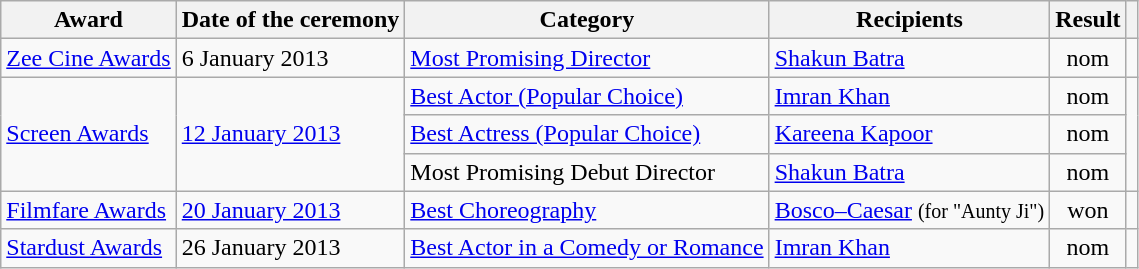<table class="wikitable plainrowheaders sortable">
<tr>
<th scope="col">Award</th>
<th scope="col">Date of the ceremony</th>
<th scope="col">Category</th>
<th scope="col">Recipients</th>
<th scope="col">Result</th>
<th class="unsortable" scope="col"></th>
</tr>
<tr>
<td><a href='#'>Zee Cine Awards</a></td>
<td>6 January 2013</td>
<td><a href='#'>Most Promising Director</a></td>
<td><a href='#'>Shakun Batra</a></td>
<td align="center">nom</td>
<td></td>
</tr>
<tr>
<td rowspan="3"><a href='#'>Screen Awards</a></td>
<td rowspan="3"><a href='#'>12 January 2013</a></td>
<td><a href='#'>Best Actor (Popular Choice)</a></td>
<td><a href='#'>Imran Khan</a></td>
<td align="center">nom</td>
<td rowspan="3"></td>
</tr>
<tr>
<td><a href='#'>Best Actress (Popular Choice)</a></td>
<td><a href='#'>Kareena Kapoor</a></td>
<td align="center">nom</td>
</tr>
<tr>
<td>Most Promising Debut Director</td>
<td><a href='#'>Shakun Batra</a></td>
<td align="center">nom</td>
</tr>
<tr>
<td scope="row"><a href='#'>Filmfare Awards</a></td>
<td><a href='#'>20 January 2013</a></td>
<td><a href='#'>Best Choreography</a></td>
<td><a href='#'>Bosco–Caesar</a> <small>(for "Aunty Ji")</small></td>
<td align="center">won</td>
<td></td>
</tr>
<tr>
<td><a href='#'>Stardust Awards</a></td>
<td>26 January 2013</td>
<td><a href='#'>Best Actor in a Comedy or Romance</a></td>
<td><a href='#'>Imran Khan</a></td>
<td align="center">nom</td>
<td></td>
</tr>
</table>
